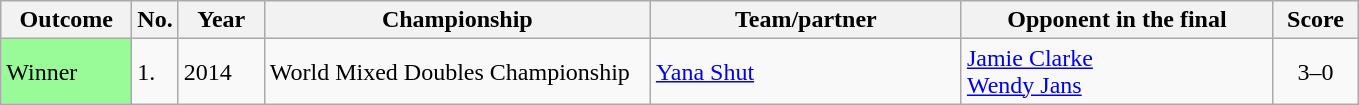<table class="wikitable sortable">
<tr>
<th width="80">Outcome</th>
<th width="20">No.</th>
<th width="50">Year</th>
<th width="250">Championship</th>
<th width="200">Team/partner</th>
<th width="200">Opponent in the final</th>
<th width="50">Score</th>
</tr>
<tr>
<td style="background:#98fb98;">Winner</td>
<td>1.</td>
<td>2014</td>
<td>World Mixed Doubles Championship</td>
<td> <a href='#'>Yana Shut</a></td>
<td> <a href='#'>Jamie Clarke</a><br> <a href='#'>Wendy Jans</a></td>
<td align="center">3–0</td>
</tr>
</table>
